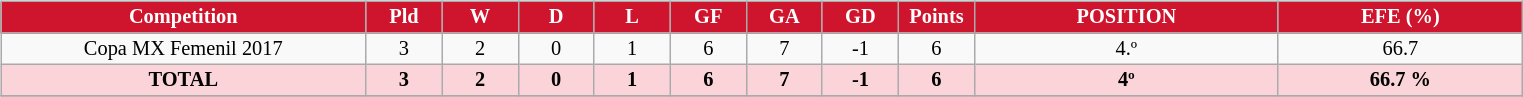<table width=95%>
<tr>
<td valign=top width=50%><br><table align=center border=1 width=85% cellpadding="2" cellspacing="0" style="background: #f9f9f9; border: 1px #aaa solid; border-collapse: collapse; font-size: 85%; text-align: center;">
<tr align=center style="color:White; background:#cf142d">
<th width=24%>Competition</th>
<th width=5%>Pld</th>
<th width=5%>W</th>
<th width=5%>D</th>
<th width=5%>L</th>
<th width=5%>GF</th>
<th width=5%>GA</th>
<th width=5%>GD</th>
<th width=5%>Points</th>
<th>POSITION</th>
<th>EFE (%)</th>
</tr>
<tr>
<td align=center>Copa MX Femenil 2017</td>
<td>3</td>
<td>2</td>
<td>0</td>
<td>1</td>
<td>6</td>
<td>7</td>
<td>-1</td>
<td>6</td>
<td>4.º</td>
<td>66.7</td>
</tr>
<tr align="center" style="background:#fbd4d9">
<th>TOTAL</th>
<th>3</th>
<th>2</th>
<th>0</th>
<th>1</th>
<th>6</th>
<th>7</th>
<th>-1</th>
<th>6</th>
<th>4º</th>
<th>66.7 %</th>
</tr>
<tr>
</tr>
</table>
</td>
</tr>
</table>
